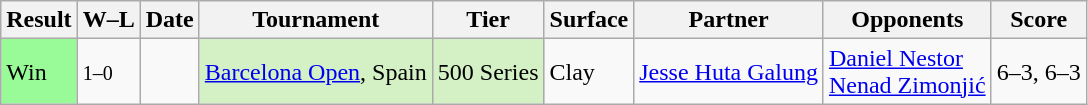<table class="sortable wikitable">
<tr>
<th>Result</th>
<th class="unsortable">W–L</th>
<th>Date</th>
<th>Tournament</th>
<th>Tier</th>
<th>Surface</th>
<th>Partner</th>
<th>Opponents</th>
<th class="unsortable">Score</th>
</tr>
<tr>
<td bgcolor=98FB98>Win</td>
<td><small>1–0</small></td>
<td><a href='#'></a></td>
<td style="background:#D4F1C5;"><a href='#'>Barcelona Open</a>, Spain</td>
<td style="background:#D4F1C5;">500 Series</td>
<td>Clay</td>
<td> <a href='#'>Jesse Huta Galung</a></td>
<td> <a href='#'>Daniel Nestor</a><br> <a href='#'>Nenad Zimonjić</a></td>
<td>6–3, 6–3</td>
</tr>
</table>
